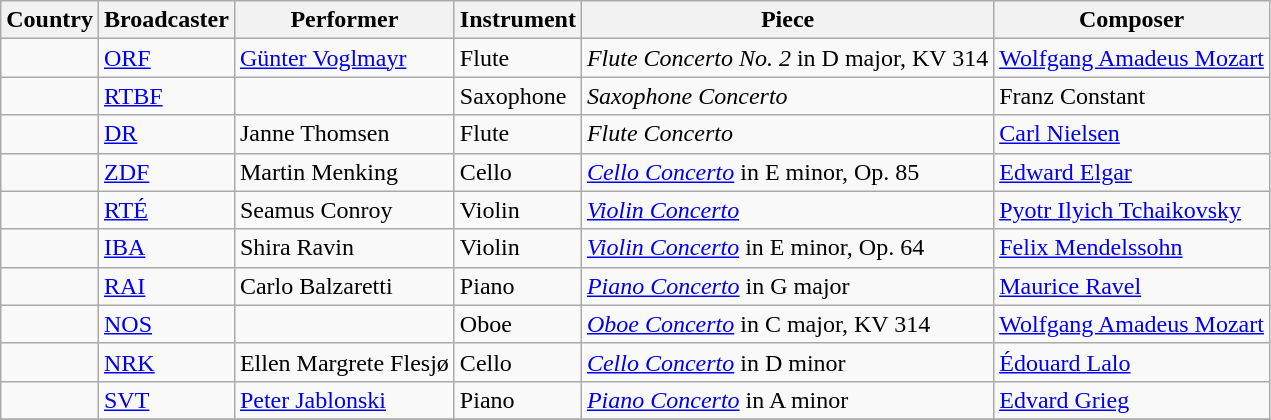<table class="wikitable" style="text-align: left;">
<tr>
<th>Country</th>
<th>Broadcaster</th>
<th>Performer</th>
<th>Instrument</th>
<th>Piece</th>
<th>Composer</th>
</tr>
<tr>
<td></td>
<td><a href='#'>ORF</a></td>
<td><a href='#'>Günter Voglmayr</a></td>
<td>Flute</td>
<td><em>Flute Concerto No. 2</em> in D major, KV 314</td>
<td><a href='#'>Wolfgang Amadeus Mozart</a></td>
</tr>
<tr>
<td></td>
<td><a href='#'>RTBF</a></td>
<td></td>
<td>Saxophone</td>
<td><em>Saxophone Concerto</em></td>
<td>Franz Constant</td>
</tr>
<tr>
<td></td>
<td><a href='#'>DR</a></td>
<td>Janne Thomsen</td>
<td>Flute</td>
<td><em>Flute Concerto</em></td>
<td><a href='#'>Carl Nielsen</a></td>
</tr>
<tr>
<td></td>
<td><a href='#'>ZDF</a></td>
<td>Martin Menking</td>
<td>Cello</td>
<td><em><a href='#'>Cello Concerto</a></em> in E minor, Op. 85</td>
<td><a href='#'>Edward Elgar</a></td>
</tr>
<tr>
<td></td>
<td><a href='#'>RTÉ</a></td>
<td>Seamus Conroy</td>
<td>Violin</td>
<td><em><a href='#'>Violin Concerto</a></em></td>
<td><a href='#'>Pyotr Ilyich Tchaikovsky</a></td>
</tr>
<tr>
<td></td>
<td><a href='#'>IBA</a></td>
<td>Shira Ravin</td>
<td>Violin</td>
<td><em><a href='#'>Violin Concerto</a></em> in E minor, Op. 64</td>
<td><a href='#'>Felix Mendelssohn</a></td>
</tr>
<tr>
<td></td>
<td><a href='#'>RAI</a></td>
<td>Carlo Balzaretti</td>
<td>Piano</td>
<td><em><a href='#'>Piano Concerto</a></em> in G major</td>
<td><a href='#'>Maurice Ravel</a></td>
</tr>
<tr>
<td></td>
<td><a href='#'>NOS</a></td>
<td></td>
<td>Oboe</td>
<td><em><a href='#'>Oboe Concerto</a></em> in C major, KV 314</td>
<td><a href='#'>Wolfgang Amadeus Mozart</a></td>
</tr>
<tr>
<td></td>
<td><a href='#'>NRK</a></td>
<td>Ellen Margrete Flesjø</td>
<td>Cello</td>
<td><em><a href='#'>Cello Concerto</a></em> in D minor</td>
<td><a href='#'>Édouard Lalo</a></td>
</tr>
<tr>
<td></td>
<td><a href='#'>SVT</a></td>
<td><a href='#'>Peter Jablonski</a></td>
<td>Piano</td>
<td><em><a href='#'>Piano Concerto</a></em> in A minor</td>
<td><a href='#'>Edvard Grieg</a></td>
</tr>
<tr>
</tr>
</table>
